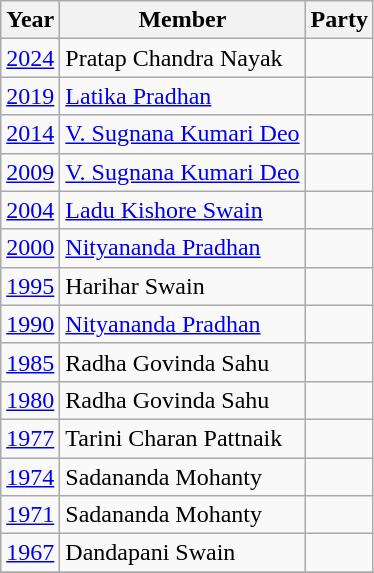<table class="wikitable sortable">
<tr>
<th>Year</th>
<th>Member</th>
<th colspan=2>Party</th>
</tr>
<tr>
<td><a href='#'>2024</a></td>
<td>Pratap Chandra Nayak</td>
<td></td>
</tr>
<tr>
<td><a href='#'>2019</a></td>
<td><a href='#'>Latika Pradhan</a></td>
<td></td>
</tr>
<tr>
<td><a href='#'>2014</a></td>
<td><a href='#'>V. Sugnana Kumari Deo</a></td>
<td></td>
</tr>
<tr>
<td><a href='#'>2009</a></td>
<td><a href='#'>V. Sugnana Kumari Deo</a></td>
<td></td>
</tr>
<tr>
<td><a href='#'>2004</a></td>
<td><a href='#'>Ladu Kishore Swain</a></td>
<td></td>
</tr>
<tr>
<td><a href='#'>2000</a></td>
<td><a href='#'>Nityananda Pradhan</a></td>
<td></td>
</tr>
<tr>
<td><a href='#'>1995</a></td>
<td>Harihar Swain</td>
<td></td>
</tr>
<tr>
<td><a href='#'>1990</a></td>
<td><a href='#'>Nityananda Pradhan</a></td>
<td></td>
</tr>
<tr>
<td><a href='#'>1985</a></td>
<td>Radha Govinda Sahu</td>
<td></td>
</tr>
<tr>
<td><a href='#'>1980</a></td>
<td>Radha Govinda Sahu</td>
<td></td>
</tr>
<tr>
<td><a href='#'>1977</a></td>
<td>Tarini Charan Pattnaik</td>
<td></td>
</tr>
<tr>
<td><a href='#'>1974</a></td>
<td>Sadananda Mohanty</td>
<td></td>
</tr>
<tr>
<td><a href='#'>1971</a></td>
<td>Sadananda Mohanty</td>
<td></td>
</tr>
<tr>
<td><a href='#'>1967</a></td>
<td>Dandapani Swain</td>
<td></td>
</tr>
<tr>
</tr>
</table>
